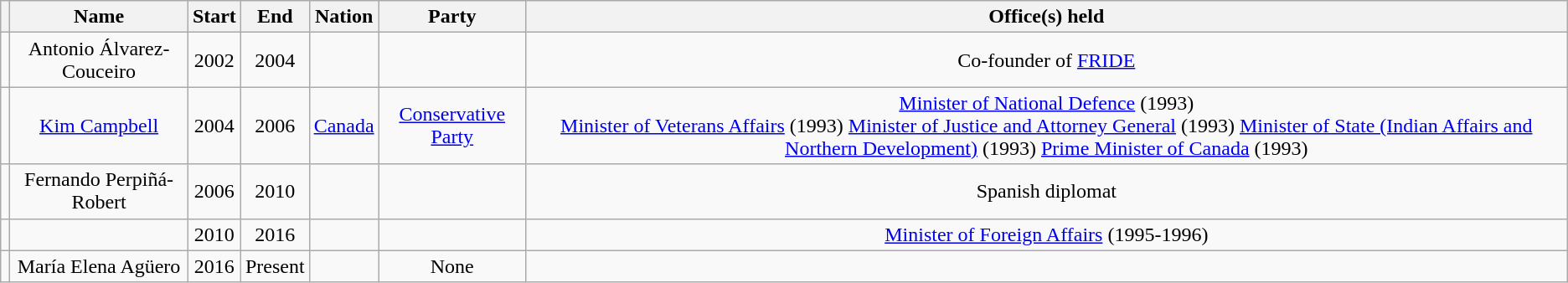<table class="wikitable sortable" style="text-align:center;">
<tr>
<th class="unsortable"></th>
<th>Name</th>
<th>Start</th>
<th>End</th>
<th>Nation</th>
<th>Party</th>
<th>Office(s) held</th>
</tr>
<tr>
<td></td>
<td>Antonio Álvarez-Couceiro</td>
<td>2002</td>
<td>2004</td>
<td></td>
<td></td>
<td>Co-founder of <a href='#'>FRIDE</a></td>
</tr>
<tr>
<td></td>
<td><a href='#'>Kim Campbell</a></td>
<td>2004</td>
<td>2006</td>
<td><a href='#'>Canada</a></td>
<td><a href='#'>Conservative Party</a></td>
<td><a href='#'>Minister of National Defence</a> (1993)<br><a href='#'>Minister of Veterans Affairs</a> (1993)
<a href='#'>Minister of Justice and Attorney General</a> (1993)
<a href='#'>Minister of State (Indian Affairs and Northern Development)</a> (1993)
<a href='#'>Prime Minister of Canada</a> (1993)</td>
</tr>
<tr>
<td></td>
<td>Fernando Perpiñá-Robert</td>
<td>2006</td>
<td>2010</td>
<td></td>
<td></td>
<td>Spanish diplomat</td>
</tr>
<tr>
<td></td>
<td></td>
<td>2010</td>
<td>2016</td>
<td></td>
<td></td>
<td><a href='#'>Minister of Foreign Affairs</a> (1995-1996)</td>
</tr>
<tr>
<td></td>
<td>María Elena Agüero</td>
<td>2016</td>
<td>Present</td>
<td></td>
<td>None</td>
<td></td>
</tr>
</table>
